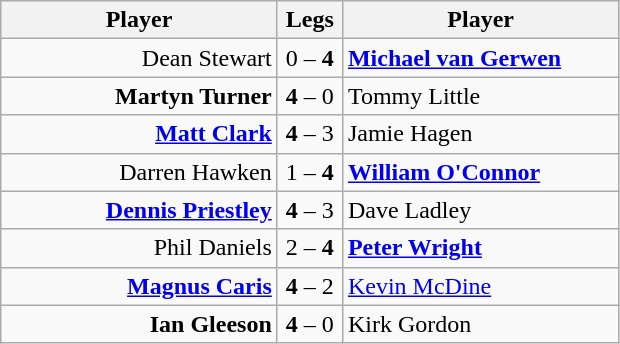<table class=wikitable style="text-align:center">
<tr>
<th width=177>Player</th>
<th width=36>Legs</th>
<th width=177>Player</th>
</tr>
<tr align=left>
<td align=right>Dean Stewart </td>
<td align=center>0 – <strong>4</strong></td>
<td> <strong><a href='#'>Michael van Gerwen</a></strong></td>
</tr>
<tr align=left>
<td align=right><strong>Martyn Turner</strong> </td>
<td align=center><strong>4</strong> – 0</td>
<td> Tommy Little</td>
</tr>
<tr align=left>
<td align=right><strong><a href='#'>Matt Clark</a></strong> </td>
<td align=center><strong>4</strong> – 3</td>
<td> Jamie Hagen</td>
</tr>
<tr align=left>
<td align=right>Darren Hawken </td>
<td align=center>1 – <strong>4</strong></td>
<td> <strong><a href='#'>William O'Connor</a></strong></td>
</tr>
<tr align=left>
<td align=right><strong><a href='#'>Dennis Priestley</a></strong> </td>
<td align=center><strong>4</strong> – 3</td>
<td> Dave Ladley</td>
</tr>
<tr align=left>
<td align=right>Phil Daniels </td>
<td align=center>2 – <strong>4</strong></td>
<td> <strong><a href='#'>Peter Wright</a></strong></td>
</tr>
<tr align=left>
<td align=right><strong><a href='#'>Magnus Caris</a></strong> </td>
<td align=center><strong>4</strong> – 2</td>
<td> <a href='#'>Kevin McDine</a></td>
</tr>
<tr align=left>
<td align=right><strong>Ian Gleeson</strong> </td>
<td align=center><strong>4</strong> – 0</td>
<td> Kirk Gordon</td>
</tr>
</table>
